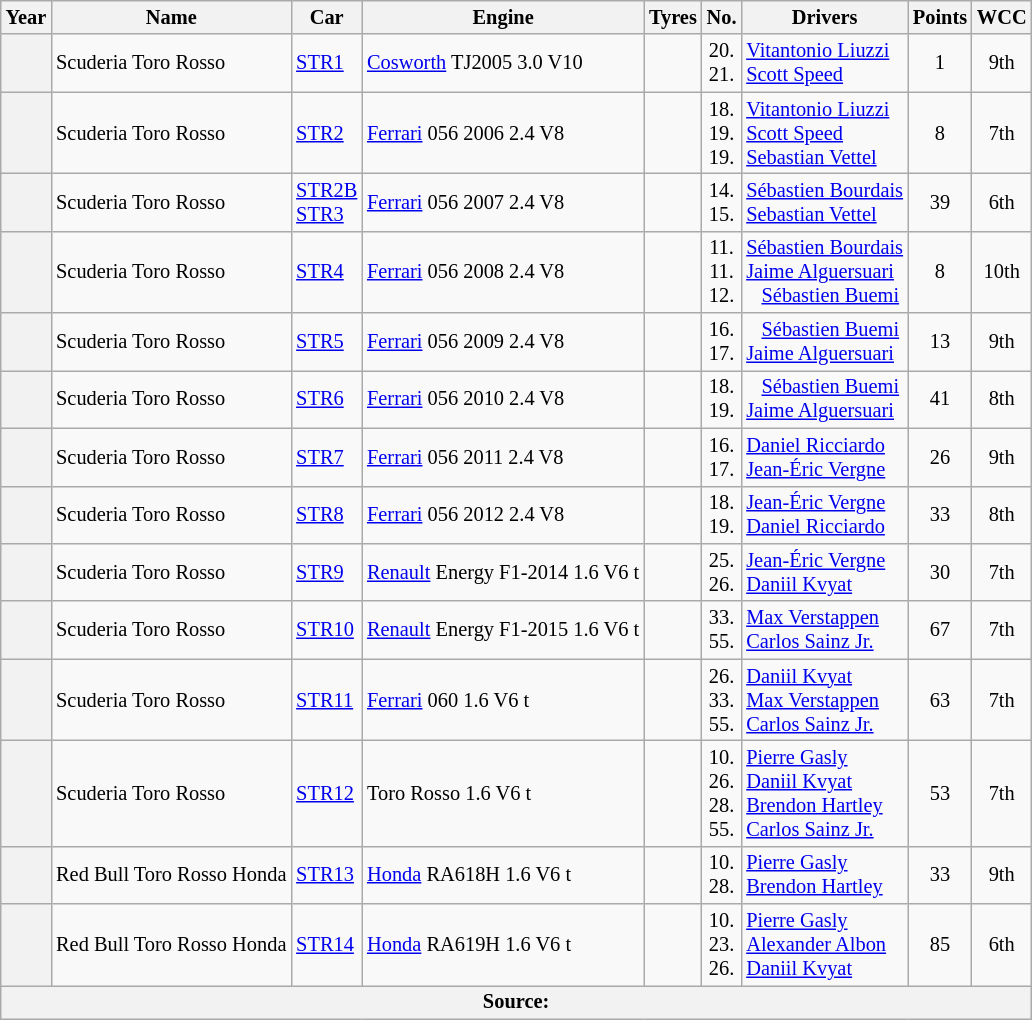<table class="wikitable" style="text-align:center; font-size:85%">
<tr>
<th>Year</th>
<th>Name</th>
<th>Car</th>
<th>Engine</th>
<th>Tyres</th>
<th>No.</th>
<th>Drivers</th>
<th>Points</th>
<th>WCC</th>
</tr>
<tr>
<th></th>
<td align="left"> Scuderia Toro Rosso</td>
<td align="left"><a href='#'>STR1</a></td>
<td align="left"><a href='#'>Cosworth</a> TJ2005 3.0 V10</td>
<td></td>
<td>20.<br>21.</td>
<td align="left"> <a href='#'>Vitantonio Liuzzi</a><br> <a href='#'>Scott Speed</a></td>
<td>1</td>
<td>9th</td>
</tr>
<tr>
<th></th>
<td align="left"> Scuderia Toro Rosso</td>
<td align="left"><a href='#'>STR2</a></td>
<td align="left"><a href='#'>Ferrari</a> 056 2006 2.4 V8</td>
<td></td>
<td>18.<br>19.<br>19.</td>
<td align="left"> <a href='#'>Vitantonio Liuzzi</a><br> <a href='#'>Scott Speed</a><br> <a href='#'>Sebastian Vettel</a></td>
<td>8</td>
<td>7th</td>
</tr>
<tr>
<th></th>
<td align="left"> Scuderia Toro Rosso</td>
<td align="left"><a href='#'>STR2B</a><br><a href='#'>STR3</a></td>
<td align="left"><a href='#'>Ferrari</a> 056 2007 2.4 V8</td>
<td></td>
<td>14.<br>15.</td>
<td align="left"> <a href='#'>Sébastien Bourdais</a><br> <a href='#'>Sebastian Vettel</a></td>
<td>39</td>
<td>6th</td>
</tr>
<tr>
<th></th>
<td align="left"> Scuderia Toro Rosso</td>
<td align="left"><a href='#'>STR4</a></td>
<td align="left"><a href='#'>Ferrari</a> 056 2008 2.4 V8</td>
<td></td>
<td>11.<br>11.<br>12.</td>
<td align="left"> <a href='#'>Sébastien Bourdais</a><br> <a href='#'>Jaime Alguersuari</a><br>   <a href='#'>Sébastien Buemi</a></td>
<td>8</td>
<td>10th</td>
</tr>
<tr>
<th></th>
<td align="left"> Scuderia Toro Rosso</td>
<td align="left"><a href='#'>STR5</a></td>
<td align="left"><a href='#'>Ferrari</a> 056 2009 2.4 V8</td>
<td></td>
<td>16.<br>17.</td>
<td align="left">   <a href='#'>Sébastien Buemi</a><br> <a href='#'>Jaime Alguersuari</a></td>
<td>13</td>
<td>9th</td>
</tr>
<tr>
<th></th>
<td align="left"> Scuderia Toro Rosso</td>
<td align="left"><a href='#'>STR6</a></td>
<td align="left"><a href='#'>Ferrari</a> 056 2010 2.4 V8</td>
<td></td>
<td>18.<br>19.</td>
<td align="left">   <a href='#'>Sébastien Buemi</a><br> <a href='#'>Jaime Alguersuari</a></td>
<td>41</td>
<td>8th</td>
</tr>
<tr>
<th></th>
<td align="left"> Scuderia Toro Rosso</td>
<td align="left"><a href='#'>STR7</a></td>
<td align="left"><a href='#'>Ferrari</a> 056 2011 2.4 V8</td>
<td></td>
<td>16.<br>17.</td>
<td align="left"> <a href='#'>Daniel Ricciardo</a><br> <a href='#'>Jean-Éric Vergne</a></td>
<td>26</td>
<td>9th</td>
</tr>
<tr>
<th></th>
<td align="left"> Scuderia Toro Rosso</td>
<td align="left"><a href='#'>STR8</a></td>
<td align="left"><a href='#'>Ferrari</a> 056 2012 2.4 V8</td>
<td></td>
<td>18.<br>19.</td>
<td align="left"> <a href='#'>Jean-Éric Vergne</a><br> <a href='#'>Daniel Ricciardo</a></td>
<td>33</td>
<td>8th</td>
</tr>
<tr>
<th></th>
<td align="left"> Scuderia Toro Rosso</td>
<td align="left"><a href='#'>STR9</a></td>
<td align="left"><a href='#'>Renault</a> Energy F1-2014 1.6 V6 t</td>
<td></td>
<td>25.<br>26.</td>
<td align="left"> <a href='#'>Jean-Éric Vergne</a><br> <a href='#'>Daniil Kvyat</a></td>
<td>30</td>
<td>7th</td>
</tr>
<tr>
<th></th>
<td align="left"> Scuderia Toro Rosso</td>
<td align="left"><a href='#'>STR10</a></td>
<td align="left"><a href='#'>Renault</a> Energy F1-2015 1.6 V6 t</td>
<td></td>
<td>33.<br>55.</td>
<td align="left"> <a href='#'>Max Verstappen</a><br> <a href='#'>Carlos Sainz Jr.</a></td>
<td>67</td>
<td>7th</td>
</tr>
<tr>
<th></th>
<td align="left"> Scuderia Toro Rosso</td>
<td align="left"><a href='#'>STR11</a></td>
<td align="left"><a href='#'>Ferrari</a> 060 1.6 V6 t</td>
<td></td>
<td>26.<br>33.<br>55.</td>
<td align="left"> <a href='#'>Daniil Kvyat</a><br> <a href='#'>Max Verstappen</a><br> <a href='#'>Carlos Sainz Jr.</a></td>
<td>63</td>
<td>7th</td>
</tr>
<tr>
<th></th>
<td align="left"> Scuderia Toro Rosso</td>
<td align="left"><a href='#'>STR12</a></td>
<td align="left">Toro Rosso 1.6 V6 t</td>
<td></td>
<td>10.<br> 26.<br>28.<br>55.</td>
<td align="left"> <a href='#'>Pierre Gasly</a><br> <a href='#'>Daniil Kvyat</a><br> <a href='#'>Brendon Hartley</a><br> <a href='#'>Carlos Sainz Jr.</a></td>
<td>53</td>
<td>7th</td>
</tr>
<tr>
<th></th>
<td align="left"> Red Bull Toro Rosso Honda</td>
<td align="left"><a href='#'>STR13</a></td>
<td align="left"><a href='#'>Honda</a> RA618H 1.6 V6 t</td>
<td></td>
<td>10.<br>28.</td>
<td align="left"> <a href='#'>Pierre Gasly</a><br> <a href='#'>Brendon Hartley</a></td>
<td>33</td>
<td>9th</td>
</tr>
<tr>
<th></th>
<td align="left"> Red Bull Toro Rosso Honda</td>
<td align="left"><a href='#'>STR14</a></td>
<td align="left"><a href='#'>Honda</a> RA619H 1.6 V6 t</td>
<td></td>
<td>10.<br>23.<br>26.</td>
<td align="left"> <a href='#'>Pierre Gasly</a><br> <a href='#'>Alexander Albon</a><br> <a href='#'>Daniil Kvyat</a></td>
<td>85</td>
<td>6th</td>
</tr>
<tr>
<th colspan="9">Source:</th>
</tr>
</table>
